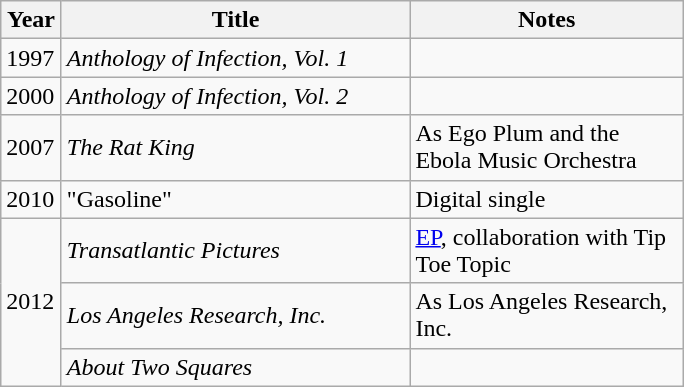<table class="wikitable">
<tr>
<th style="width:33px;">Year</th>
<th style="width:225px;">Title</th>
<th style="width:175px;">Notes</th>
</tr>
<tr>
<td>1997</td>
<td><em>Anthology of Infection, Vol. 1</em></td>
<td></td>
</tr>
<tr>
<td>2000</td>
<td><em>Anthology of Infection, Vol. 2</em></td>
<td></td>
</tr>
<tr>
<td>2007</td>
<td><em>The Rat King</em></td>
<td>As Ego Plum and the Ebola Music Orchestra</td>
</tr>
<tr>
<td>2010</td>
<td>"Gasoline"</td>
<td>Digital single</td>
</tr>
<tr>
<td rowspan=3>2012</td>
<td><em>Transatlantic Pictures</em></td>
<td><a href='#'>EP</a>, collaboration with Tip Toe Topic</td>
</tr>
<tr>
<td><em>Los Angeles Research, Inc.</em></td>
<td>As Los Angeles Research, Inc.</td>
</tr>
<tr>
<td><em>About Two Squares</em></td>
<td></td>
</tr>
</table>
